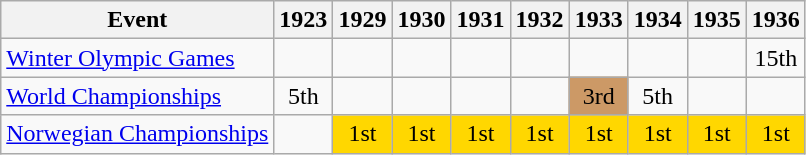<table class="wikitable">
<tr>
<th>Event</th>
<th>1923</th>
<th>1929</th>
<th>1930</th>
<th>1931</th>
<th>1932</th>
<th>1933</th>
<th>1934</th>
<th>1935</th>
<th>1936</th>
</tr>
<tr>
<td><a href='#'>Winter Olympic Games</a></td>
<td></td>
<td></td>
<td></td>
<td></td>
<td></td>
<td></td>
<td></td>
<td></td>
<td align="center">15th</td>
</tr>
<tr>
<td><a href='#'>World Championships</a></td>
<td align="center">5th</td>
<td></td>
<td></td>
<td></td>
<td></td>
<td align="center" bgcolor="cc9966">3rd</td>
<td align="center">5th</td>
<td></td>
<td></td>
</tr>
<tr>
<td><a href='#'>Norwegian Championships</a></td>
<td></td>
<td align="center" bgcolor="gold">1st</td>
<td align="center" bgcolor="gold">1st</td>
<td align="center" bgcolor="gold">1st</td>
<td align="center" bgcolor="gold">1st</td>
<td align="center" bgcolor="gold">1st</td>
<td align="center" bgcolor="gold">1st</td>
<td align="center" bgcolor="gold">1st</td>
<td align="center" bgcolor="gold">1st</td>
</tr>
</table>
